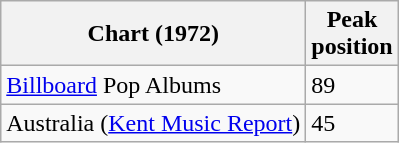<table class="wikitable">
<tr>
<th align="left">Chart (1972)</th>
<th align="left">Peak <br> position</th>
</tr>
<tr>
<td align="left"><a href='#'>Billboard</a> Pop Albums</td>
<td align="left">89</td>
</tr>
<tr>
<td align="left">Australia (<a href='#'>Kent Music Report</a>)</td>
<td align="left">45</td>
</tr>
</table>
